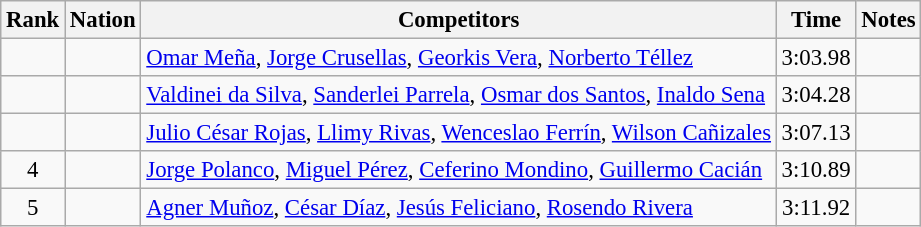<table class="wikitable sortable" style="text-align:center; font-size:95%">
<tr>
<th>Rank</th>
<th>Nation</th>
<th>Competitors</th>
<th>Time</th>
<th>Notes</th>
</tr>
<tr>
<td></td>
<td align=left></td>
<td align=left><a href='#'>Omar Meña</a>, <a href='#'>Jorge Crusellas</a>, <a href='#'>Georkis Vera</a>, <a href='#'>Norberto Téllez</a></td>
<td>3:03.98</td>
<td></td>
</tr>
<tr>
<td></td>
<td align=left></td>
<td align=left><a href='#'>Valdinei da Silva</a>, <a href='#'>Sanderlei Parrela</a>, <a href='#'>Osmar dos Santos</a>, <a href='#'>Inaldo Sena</a></td>
<td>3:04.28</td>
<td></td>
</tr>
<tr>
<td></td>
<td align=left></td>
<td align=left><a href='#'>Julio César Rojas</a>, <a href='#'>Llimy Rivas</a>, <a href='#'>Wenceslao Ferrín</a>, <a href='#'>Wilson Cañizales</a></td>
<td>3:07.13</td>
<td></td>
</tr>
<tr>
<td>4</td>
<td align=left></td>
<td align=left><a href='#'>Jorge Polanco</a>, <a href='#'>Miguel Pérez</a>, <a href='#'>Ceferino Mondino</a>, <a href='#'>Guillermo Cacián</a></td>
<td>3:10.89</td>
<td></td>
</tr>
<tr>
<td>5</td>
<td align=left></td>
<td align=left><a href='#'>Agner Muñoz</a>, <a href='#'>César Díaz</a>, <a href='#'>Jesús Feliciano</a>, <a href='#'>Rosendo Rivera</a></td>
<td>3:11.92</td>
<td></td>
</tr>
</table>
